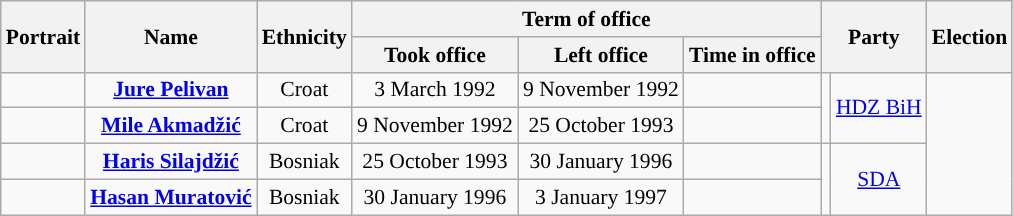<table class="wikitable sortable" style="text-align: center;font-size:90%; border:1px #AAAAFF solid">
<tr>
<th rowspan=2>Portrait</th>
<th rowspan=2>Name<br></th>
<th rowspan=2>Ethnicity</th>
<th colspan=3>Term of office</th>
<th rowspan=2 colspan=2>Party</th>
<th rowspan=2>Election</th>
</tr>
<tr>
<th>Took office</th>
<th>Left office</th>
<th>Time in office</th>
</tr>
<tr>
<td></td>
<td><strong><a href='#'>Jure Pelivan</a></strong><br></td>
<td>Croat</td>
<td>3 March 1992</td>
<td>9 November 1992<br></td>
<td></td>
<td rowspan=2 style="background:"></td>
<td rowspan=2><a href='#'>HDZ BiH</a></td>
<td rowspan=4></td>
</tr>
<tr>
<td></td>
<td><strong><a href='#'>Mile Akmadžić</a></strong><br></td>
<td>Croat</td>
<td>9 November 1992</td>
<td>25 October 1993</td>
<td></td>
</tr>
<tr>
<td></td>
<td><strong><a href='#'>Haris Silajdžić</a></strong><br></td>
<td>Bosniak</td>
<td>25 October 1993</td>
<td>30 January 1996</td>
<td></td>
<td rowspan=2 style="background:"></td>
<td rowspan=2><a href='#'>SDA</a></td>
</tr>
<tr>
<td></td>
<td><strong><a href='#'>Hasan Muratović</a></strong><br></td>
<td>Bosniak</td>
<td>30 January 1996</td>
<td>3 January 1997</td>
<td></td>
</tr>
</table>
